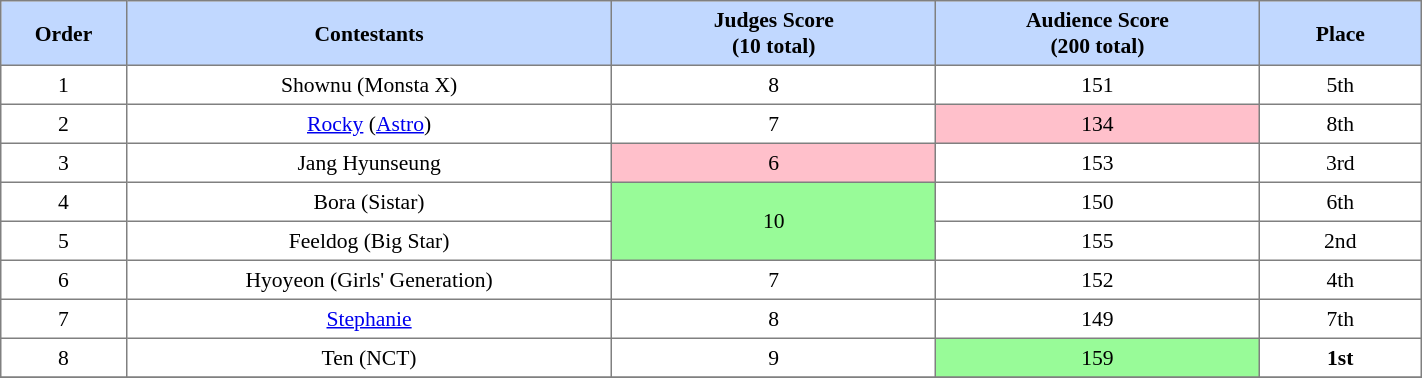<table border="1" cellpadding="4" cellspacing="0" style="text-align:center; font-size:90%; border-collapse:collapse;" width=75%>
<tr style="background:#C1D8FF;">
<th width=3%>Order</th>
<th width=15%>Contestants</th>
<th width=10%>Judges Score<br>(10 total)</th>
<th width=10%>Audience Score<br>(200 total)</th>
<th width=5%; align=center>Place</th>
</tr>
<tr>
<td>1</td>
<td>Shownu (Monsta X)</td>
<td>8</td>
<td>151</td>
<td>5th</td>
</tr>
<tr>
<td>2</td>
<td><a href='#'>Rocky</a> (<a href='#'>Astro</a>)</td>
<td>7</td>
<td style="background:pink">134</td>
<td>8th</td>
</tr>
<tr>
<td>3</td>
<td>Jang Hyunseung</td>
<td style="background:pink">6</td>
<td>153</td>
<td>3rd</td>
</tr>
<tr>
<td>4</td>
<td>Bora (Sistar)</td>
<td rowspan=2 ; style="background:palegreen">10</td>
<td>150</td>
<td>6th</td>
</tr>
<tr>
<td>5</td>
<td>Feeldog (Big Star)</td>
<td>155</td>
<td>2nd</td>
</tr>
<tr>
<td>6</td>
<td>Hyoyeon (Girls' Generation)</td>
<td>7</td>
<td>152</td>
<td>4th</td>
</tr>
<tr>
<td>7</td>
<td><a href='#'>Stephanie</a></td>
<td>8</td>
<td>149</td>
<td>7th</td>
</tr>
<tr>
<td>8</td>
<td>Ten (NCT)</td>
<td>9</td>
<td style="background:palegreen">159</td>
<td><strong>1st</strong></td>
</tr>
<tr>
</tr>
</table>
